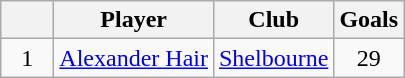<table class="wikitable" border="1">
<tr>
<th width="28"></th>
<th>Player</th>
<th>Club</th>
<th>Goals</th>
</tr>
<tr>
<td align=center>1</td>
<td><a href='#'>Alexander Hair</a></td>
<td><a href='#'>Shelbourne</a></td>
<td align=center>29</td>
</tr>
</table>
